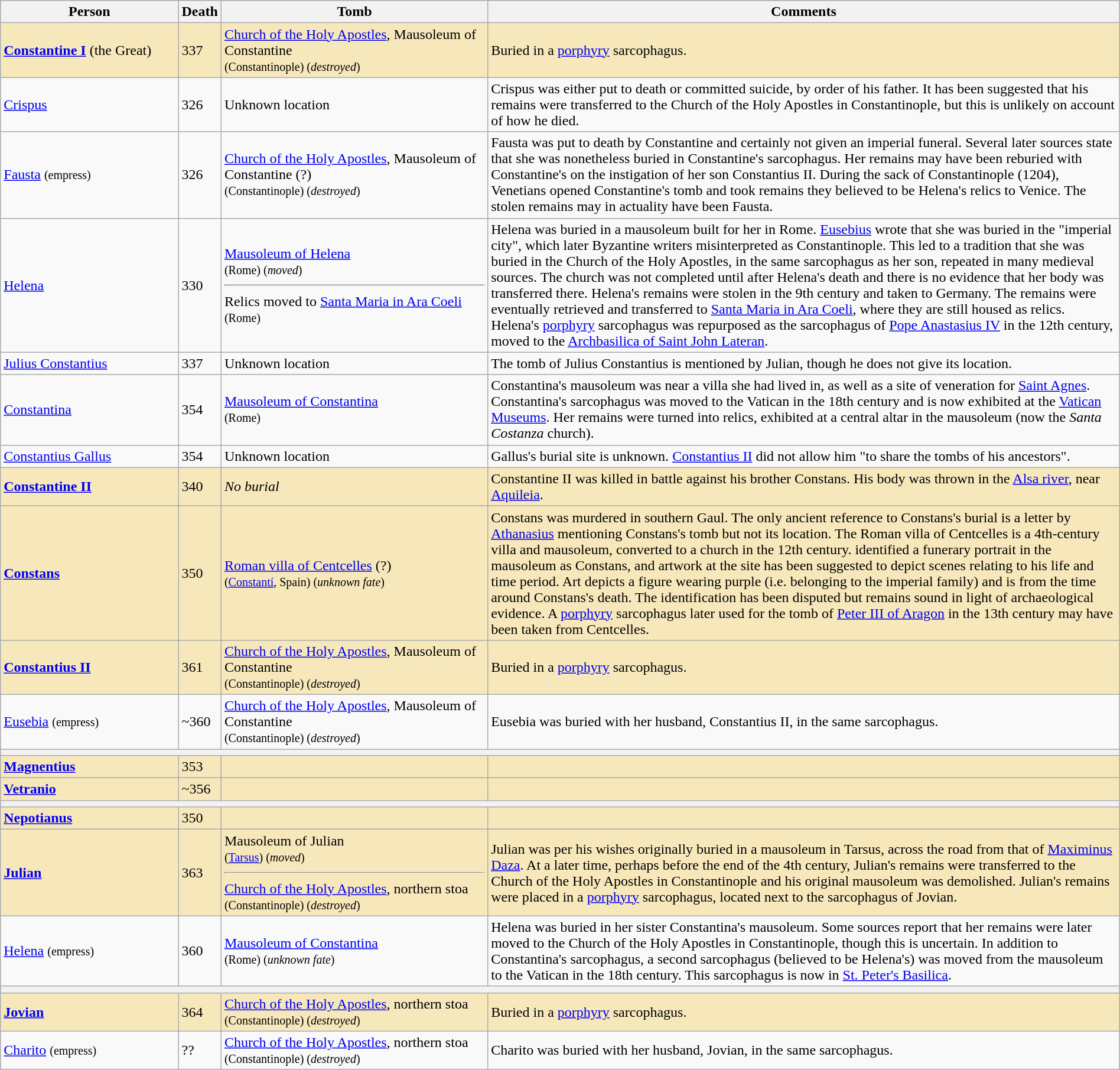<table class="wikitable plainrowheaders" style="width:100%;">
<tr>
<th scope="col" width="16%">Person</th>
<th scope="col" width="3%">Death</th>
<th scope="col" width="24%">Tomb</th>
<th scope="col" width="57%">Comments</th>
</tr>
<tr style="background:#f7e8bc;">
<td><strong><a href='#'>Constantine I</a></strong> (the Great)</td>
<td>337</td>
<td><a href='#'>Church of the Holy Apostles</a>, Mausoleum of Constantine<br><small>(Constantinople) (<em>destroyed</em>)</small></td>
<td>Buried in a <a href='#'>porphyry</a> sarcophagus.</td>
</tr>
<tr>
<td><a href='#'>Crispus</a></td>
<td>326</td>
<td>Unknown location</td>
<td>Crispus was either put to death or committed suicide, by order of his father. It has been suggested that his remains were transferred to the Church of the Holy Apostles in Constantinople, but this is unlikely on account of how he died.</td>
</tr>
<tr>
<td><a href='#'>Fausta</a> <small>(empress)</small></td>
<td>326</td>
<td><a href='#'>Church of the Holy Apostles</a>, Mausoleum of Constantine (?)<br><small>(Constantinople) (<em>destroyed</em>)</small></td>
<td>Fausta was put to death by Constantine and certainly not given an imperial funeral. Several later sources state that she was nonetheless buried in Constantine's sarcophagus. Her remains may have been reburied with Constantine's on the instigation of her son Constantius II. During the sack of Constantinople (1204), Venetians opened Constantine's tomb and took remains they believed to be Helena's relics to Venice. The stolen remains may in actuality have been Fausta.</td>
</tr>
<tr>
<td><a href='#'>Helena</a></td>
<td>330</td>
<td><a href='#'>Mausoleum of Helena</a><br><small>(Rome) (<em>moved</em>)</small><hr>Relics moved to <a href='#'>Santa Maria in Ara Coeli</a><br><small>(Rome)</small></td>
<td>Helena was buried in a mausoleum built for her in Rome. <a href='#'>Eusebius</a> wrote that she was buried in the "imperial city", which later Byzantine writers misinterpreted as Constantinople. This led to a tradition that she was buried in the Church of the Holy Apostles, in the same sarcophagus as her son, repeated in many medieval sources. The church was not completed until after Helena's death and there is no evidence that her body was transferred there. Helena's remains were stolen in the 9th century and taken to Germany. The remains were eventually retrieved and transferred to <a href='#'>Santa Maria in Ara Coeli</a>, where they are still housed as relics. Helena's <a href='#'>porphyry</a> sarcophagus was repurposed as the sarcophagus of <a href='#'>Pope Anastasius IV</a> in the 12th century, moved to the <a href='#'>Archbasilica of Saint John Lateran</a>.</td>
</tr>
<tr>
<td><a href='#'>Julius Constantius</a></td>
<td>337</td>
<td>Unknown location</td>
<td>The tomb of Julius Constantius is mentioned by Julian, though he does not give its location.</td>
</tr>
<tr>
<td><a href='#'>Constantina</a></td>
<td>354</td>
<td><a href='#'>Mausoleum of Constantina</a><br><small>(Rome)</small></td>
<td>Constantina's mausoleum was near a villa she had lived in, as well as a site of veneration for <a href='#'>Saint Agnes</a>. Constantina's sarcophagus was moved to the Vatican in the 18th century and is now exhibited at the <a href='#'>Vatican Museums</a>. Her remains were turned into relics, exhibited at a central altar in the mausoleum (now the <em>Santa Costanza</em> church).</td>
</tr>
<tr>
<td><a href='#'>Constantius Gallus</a></td>
<td>354</td>
<td>Unknown location</td>
<td>Gallus's burial site is unknown. <a href='#'>Constantius II</a> did not allow him "to share the tombs of his ancestors".</td>
</tr>
<tr style="background:#f7e8bc;">
<td><strong><a href='#'>Constantine II</a></strong></td>
<td>340</td>
<td><em>No burial</em></td>
<td>Constantine II was killed in battle against his brother Constans. His body was thrown in the <a href='#'>Alsa river</a>, near <a href='#'>Aquileia</a>.</td>
</tr>
<tr style="background:#f7e8bc;">
<td><strong><a href='#'>Constans</a></strong></td>
<td>350</td>
<td><a href='#'>Roman villa of Centcelles</a> (?)<br><small>(<a href='#'>Constantí</a>, Spain) (<em>unknown fate</em>)</small></td>
<td>Constans was murdered in southern Gaul. The only ancient reference to Constans's burial is a letter by <a href='#'>Athanasius</a> mentioning Constans's tomb but not its location. The Roman villa of Centcelles is a 4th-century villa and mausoleum, converted to a church in the 12th century.  identified a funerary portrait in the mausoleum as Constans, and artwork at the site has been suggested to depict scenes relating to his life and time period. Art depicts a figure wearing purple (i.e. belonging to the imperial family) and is from the time around Constans's death. The identification has been disputed but remains sound in light of archaeological evidence. A <a href='#'>porphyry</a> sarcophagus later used for the tomb of <a href='#'>Peter III of Aragon</a> in the 13th century may have been taken from Centcelles.</td>
</tr>
<tr style="background:#f7e8bc;">
<td><strong><a href='#'>Constantius II</a></strong></td>
<td>361</td>
<td><a href='#'>Church of the Holy Apostles</a>, Mausoleum of Constantine<br><small>(Constantinople) (<em>destroyed</em>)</small></td>
<td>Buried in a <a href='#'>porphyry</a> sarcophagus.</td>
</tr>
<tr>
<td><a href='#'>Eusebia</a> <small>(empress)</small></td>
<td>~360</td>
<td><a href='#'>Church of the Holy Apostles</a>, Mausoleum of Constantine<br><small>(Constantinople) (<em>destroyed</em>)</small></td>
<td>Eusebia was buried with her husband, Constantius II, in the same sarcophagus.</td>
</tr>
<tr>
<th colspan=4></th>
</tr>
<tr style="background:#f7e8bc;">
<td><strong><a href='#'>Magnentius</a></strong></td>
<td>353</td>
<td></td>
<td></td>
</tr>
<tr style="background:#f7e8bc;">
<td><strong><a href='#'>Vetranio</a></strong></td>
<td>~356</td>
<td></td>
<td></td>
</tr>
<tr>
<th colspan=4></th>
</tr>
<tr style="background:#f7e8bc;">
<td><strong><a href='#'>Nepotianus</a></strong></td>
<td>350</td>
<td></td>
<td></td>
</tr>
<tr style="background:#f7e8bc;">
<td><strong><a href='#'>Julian</a></strong></td>
<td>363</td>
<td>Mausoleum of Julian<br><small>(<a href='#'>Tarsus</a>) (<em>moved</em>)</small><hr><a href='#'>Church of the Holy Apostles</a>, northern stoa<br><small>(Constantinople) (<em>destroyed</em>)</small></td>
<td>Julian was per his wishes originally buried in a mausoleum in Tarsus, across the road from that of <a href='#'>Maximinus Daza</a>. At a later time, perhaps before the end of the 4th century, Julian's remains were transferred to the Church of the Holy Apostles in Constantinople and his original mausoleum was demolished. Julian's remains were placed in a <a href='#'>porphyry</a> sarcophagus, located next to the sarcophagus of Jovian.</td>
</tr>
<tr>
<td><a href='#'>Helena</a> <small>(empress)</small></td>
<td>360</td>
<td><a href='#'>Mausoleum of Constantina</a><br><small>(Rome) (<em>unknown fate</em>)</small></td>
<td>Helena was buried in her sister Constantina's mausoleum. Some sources report that her remains were later moved to the Church of the Holy Apostles in Constantinople, though this is uncertain. In addition to Constantina's sarcophagus, a second sarcophagus (believed to be Helena's) was moved from the mausoleum to the Vatican in the 18th century. This sarcophagus is now in <a href='#'>St. Peter's Basilica</a>.</td>
</tr>
<tr>
<th colspan=4></th>
</tr>
<tr style="background:#f7e8bc;">
<td><strong><a href='#'>Jovian</a></strong></td>
<td>364</td>
<td><a href='#'>Church of the Holy Apostles</a>, northern stoa<br><small>(Constantinople) (<em>destroyed</em>)</small></td>
<td>Buried in a <a href='#'>porphyry</a> sarcophagus.</td>
</tr>
<tr>
<td><a href='#'>Charito</a> <small>(empress)</small></td>
<td>??</td>
<td><a href='#'>Church of the Holy Apostles</a>, northern stoa<br><small>(Constantinople) (<em>destroyed</em>)</small></td>
<td>Charito was buried with her husband, Jovian, in the same sarcophagus.</td>
</tr>
</table>
